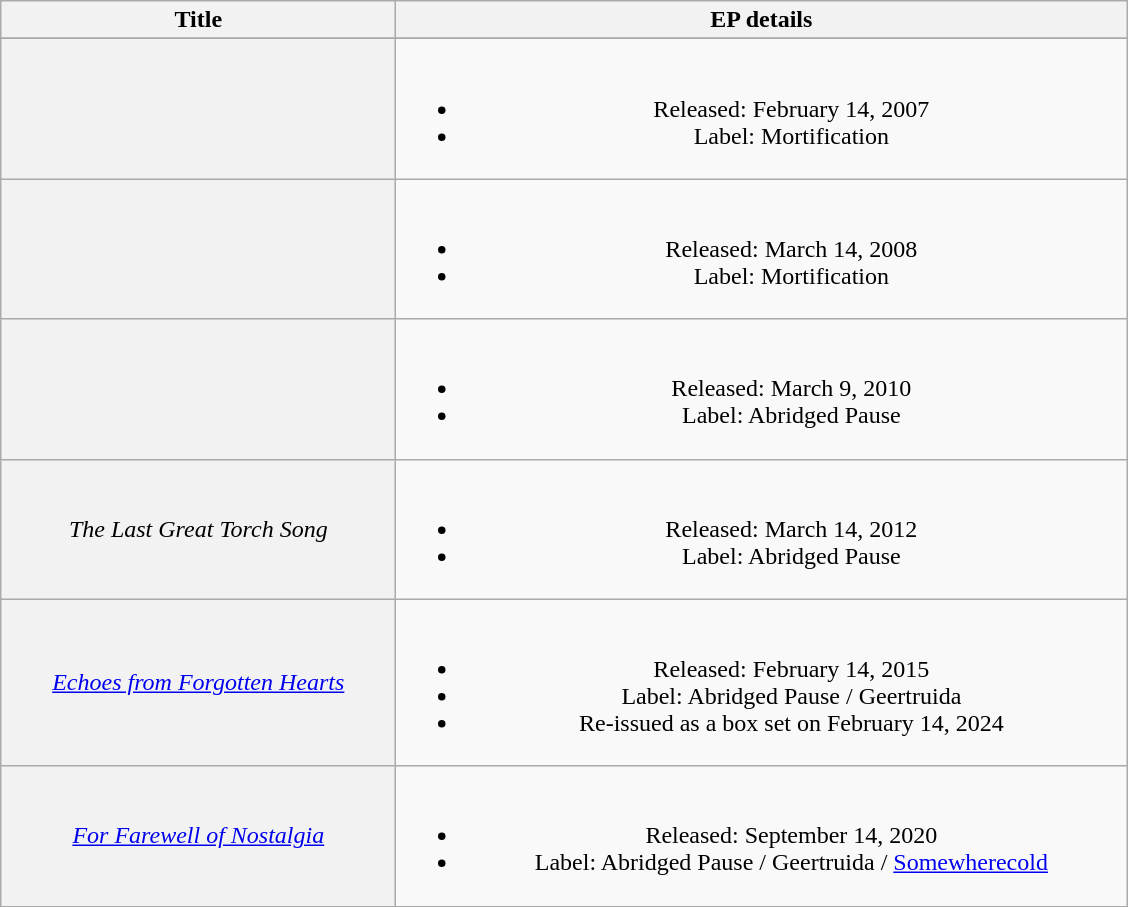<table class="wikitable plainrowheaders" style="text-align:center;" border="1">
<tr>
<th rowspan="1" scope="col" style="width:16em;">Title</th>
<th rowspan="1" scope="col" style="width:30em;">EP details</th>
</tr>
<tr>
</tr>
<tr>
<th scope="row" style="font-weight:normal;"></th>
<td><br><ul><li>Released: February 14, 2007</li><li>Label: Mortification</li></ul></td>
</tr>
<tr>
<th scope="row" style="font-weight:normal;"></th>
<td><br><ul><li>Released: March 14, 2008</li><li>Label: Mortification</li></ul></td>
</tr>
<tr>
<th scope="row" style="font-weight:normal;"></th>
<td><br><ul><li>Released: March 9, 2010</li><li>Label: Abridged Pause</li></ul></td>
</tr>
<tr>
<th scope="row" style="font-weight:normal;"><em>The Last Great Torch Song</em></th>
<td><br><ul><li>Released: March 14, 2012</li><li>Label: Abridged Pause</li></ul></td>
</tr>
<tr>
<th scope="row" style="font-weight:normal;"><em><a href='#'>Echoes from Forgotten Hearts</a></em></th>
<td><br><ul><li>Released: February 14, 2015</li><li>Label: Abridged Pause / Geertruida</li><li>Re-issued as a box set on February 14, 2024</li></ul></td>
</tr>
<tr>
<th scope="row" style="font-weight:normal;"><em><a href='#'>For Farewell of Nostalgia</a></em></th>
<td><br><ul><li>Released: September 14, 2020</li><li>Label: Abridged Pause / Geertruida / <a href='#'>Somewherecold</a></li></ul></td>
</tr>
</table>
